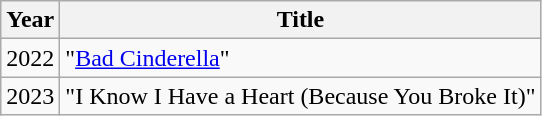<table class="wikitable">
<tr>
<th>Year</th>
<th>Title</th>
</tr>
<tr>
<td>2022</td>
<td>"<a href='#'>Bad Cinderella</a>"</td>
</tr>
<tr>
<td>2023</td>
<td>"I Know I Have a Heart (Because You Broke It)"</td>
</tr>
</table>
